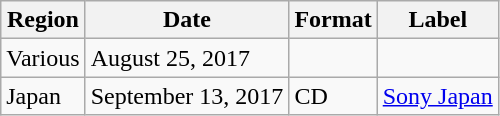<table class="wikitable">
<tr>
<th>Region</th>
<th>Date</th>
<th>Format</th>
<th>Label</th>
</tr>
<tr>
<td>Various</td>
<td>August 25, 2017</td>
<td></td>
<td></td>
</tr>
<tr>
<td>Japan</td>
<td>September 13, 2017</td>
<td>CD</td>
<td><a href='#'>Sony Japan</a></td>
</tr>
</table>
